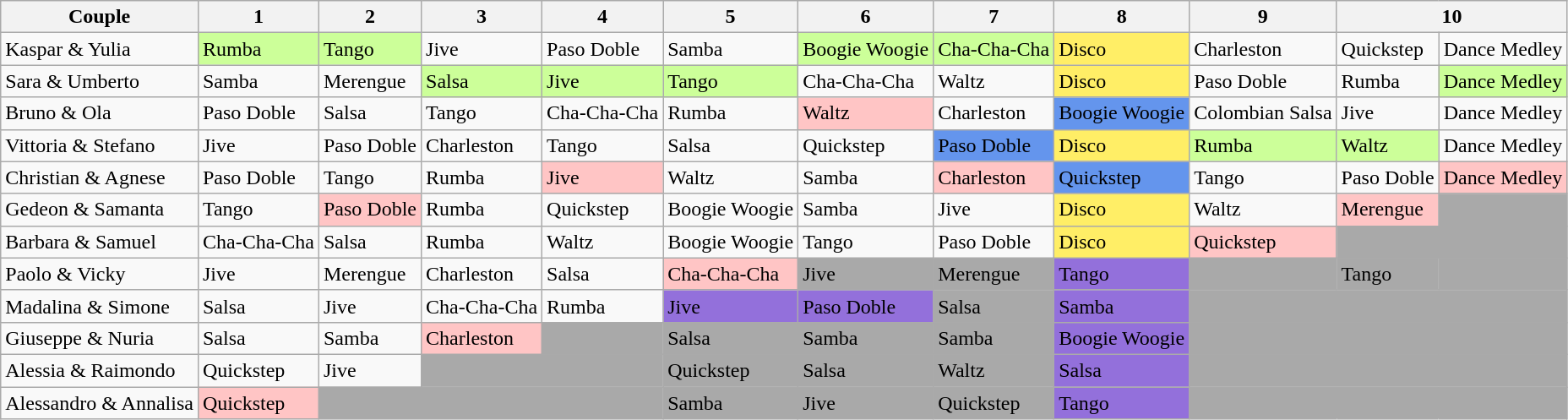<table class="wikitable" align="center">
<tr>
<th>Couple</th>
<th>1</th>
<th>2</th>
<th>3</th>
<th>4</th>
<th>5</th>
<th>6</th>
<th>7</th>
<th>8</th>
<th>9</th>
<th colspan=2>10</th>
</tr>
<tr>
<td>Kaspar & Yulia</td>
<td bgcolor="#ccff99">Rumba</td>
<td bgcolor="#ccff99">Tango</td>
<td>Jive</td>
<td>Paso Doble</td>
<td>Samba</td>
<td bgcolor="#ccff99">Boogie Woogie</td>
<td bgcolor="#ccff99">Cha-Cha-Cha</td>
<td bgcolor="#ffee66">Disco</td>
<td>Charleston</td>
<td>Quickstep</td>
<td>Dance Medley</td>
</tr>
<tr>
<td>Sara & Umberto</td>
<td>Samba</td>
<td>Merengue</td>
<td bgcolor="#ccff99">Salsa</td>
<td bgcolor="#ccff99">Jive</td>
<td bgcolor="#ccff99">Tango</td>
<td>Cha-Cha-Cha</td>
<td>Waltz</td>
<td bgcolor="#ffee66">Disco</td>
<td>Paso Doble</td>
<td>Rumba</td>
<td bgcolor="#ccff99">Dance Medley</td>
</tr>
<tr>
<td>Bruno & Ola</td>
<td>Paso Doble</td>
<td>Salsa</td>
<td>Tango</td>
<td>Cha-Cha-Cha</td>
<td>Rumba</td>
<td bgcolor="#ffc5c5">Waltz</td>
<td>Charleston</td>
<td bgcolor="cornflowerblue">Boogie Woogie</td>
<td>Colombian Salsa</td>
<td>Jive</td>
<td>Dance Medley</td>
</tr>
<tr>
<td>Vittoria & Stefano</td>
<td>Jive</td>
<td>Paso Doble</td>
<td>Charleston</td>
<td>Tango</td>
<td>Salsa</td>
<td>Quickstep</td>
<td bgcolor="cornflowerblue">Paso Doble</td>
<td bgcolor="#ffee66">Disco</td>
<td bgcolor="#ccff99">Rumba</td>
<td bgcolor="#ccff99">Waltz</td>
<td>Dance Medley</td>
</tr>
<tr>
<td>Christian & Agnese</td>
<td>Paso Doble</td>
<td>Tango</td>
<td>Rumba</td>
<td bgcolor="#ffc5c5">Jive</td>
<td>Waltz</td>
<td>Samba</td>
<td bgcolor="#ffc5c5">Charleston</td>
<td bgcolor="cornflowerblue">Quickstep</td>
<td>Tango</td>
<td>Paso Doble</td>
<td bgcolor="#ffc5c5">Dance Medley</td>
</tr>
<tr>
<td>Gedeon & Samanta</td>
<td>Tango</td>
<td bgcolor="#ffc5c5">Paso Doble</td>
<td>Rumba</td>
<td>Quickstep</td>
<td>Boogie Woogie</td>
<td>Samba</td>
<td>Jive</td>
<td bgcolor="#ffee66">Disco</td>
<td>Waltz</td>
<td bgcolor="#ffc5c5">Merengue</td>
<td bgcolor="darkgray" colspan="20"></td>
</tr>
<tr>
<td>Barbara & Samuel</td>
<td>Cha-Cha-Cha</td>
<td>Salsa</td>
<td>Rumba</td>
<td>Waltz</td>
<td>Boogie Woogie</td>
<td>Tango</td>
<td>Paso Doble</td>
<td bgcolor="#ffee66">Disco</td>
<td bgcolor="#ffc5c5">Quickstep</td>
<td bgcolor="darkgray" colspan="20"></td>
</tr>
<tr>
<td>Paolo & Vicky</td>
<td>Jive</td>
<td>Merengue</td>
<td>Charleston</td>
<td>Salsa</td>
<td bgcolor="#ffc5c5">Cha-Cha-Cha</td>
<td bgcolor="darkgray">Jive</td>
<td bgcolor="darkgray">Merengue</td>
<td bgcolor="mediumpurple">Tango</td>
<td bgcolor="darkgray"></td>
<td bgcolor="darkgray">Tango</td>
<td bgcolor="darkgray" colspan="20"></td>
</tr>
<tr>
<td>Madalina & Simone</td>
<td>Salsa</td>
<td>Jive</td>
<td>Cha-Cha-Cha</td>
<td>Rumba</td>
<td bgcolor="mediumpurple">Jive</td>
<td bgcolor="mediumpurple">Paso Doble</td>
<td bgcolor="darkgray">Salsa</td>
<td bgcolor="mediumpurple">Samba</td>
<td bgcolor="darkgray" colspan="20"></td>
</tr>
<tr>
<td>Giuseppe & Nuria</td>
<td>Salsa</td>
<td>Samba</td>
<td bgcolor="#ffc5c5">Charleston</td>
<td bgcolor="darkgray"></td>
<td bgcolor="darkgray">Salsa</td>
<td bgcolor="darkgray">Samba</td>
<td bgcolor="darkgray">Samba</td>
<td bgcolor="mediumpurple">Boogie Woogie</td>
<td bgcolor="darkgray" colspan="20"></td>
</tr>
<tr>
<td>Alessia & Raimondo</td>
<td>Quickstep</td>
<td>Jive</td>
<td bgcolor="darkgray" colspan="2"></td>
<td bgcolor="darkgray">Quickstep</td>
<td bgcolor="darkgray">Salsa</td>
<td bgcolor="darkgray">Waltz</td>
<td bgcolor="mediumpurple">Salsa</td>
<td bgcolor="darkgray" colspan="20"></td>
</tr>
<tr>
<td>Alessandro & Annalisa</td>
<td bgcolor="#ffc5c5">Quickstep</td>
<td bgcolor="darkgray" colspan="3"></td>
<td bgcolor="darkgray">Samba</td>
<td bgcolor="darkgray">Jive</td>
<td bgcolor="darkgray">Quickstep</td>
<td bgcolor="mediumpurple">Tango</td>
<td bgcolor="darkgray" colspan="20"></td>
</tr>
</table>
